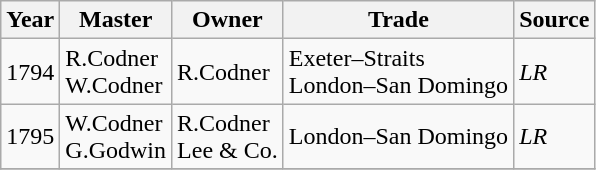<table class=" wikitable">
<tr>
<th>Year</th>
<th>Master</th>
<th>Owner</th>
<th>Trade</th>
<th>Source</th>
</tr>
<tr>
<td>1794</td>
<td>R.Codner<br>W.Codner</td>
<td>R.Codner</td>
<td>Exeter–Straits<br>London–San Domingo</td>
<td><em>LR</em></td>
</tr>
<tr>
<td>1795</td>
<td>W.Codner<br>G.Godwin</td>
<td>R.Codner<br>Lee & Co.</td>
<td>London–San Domingo</td>
<td><em>LR</em></td>
</tr>
<tr>
</tr>
</table>
